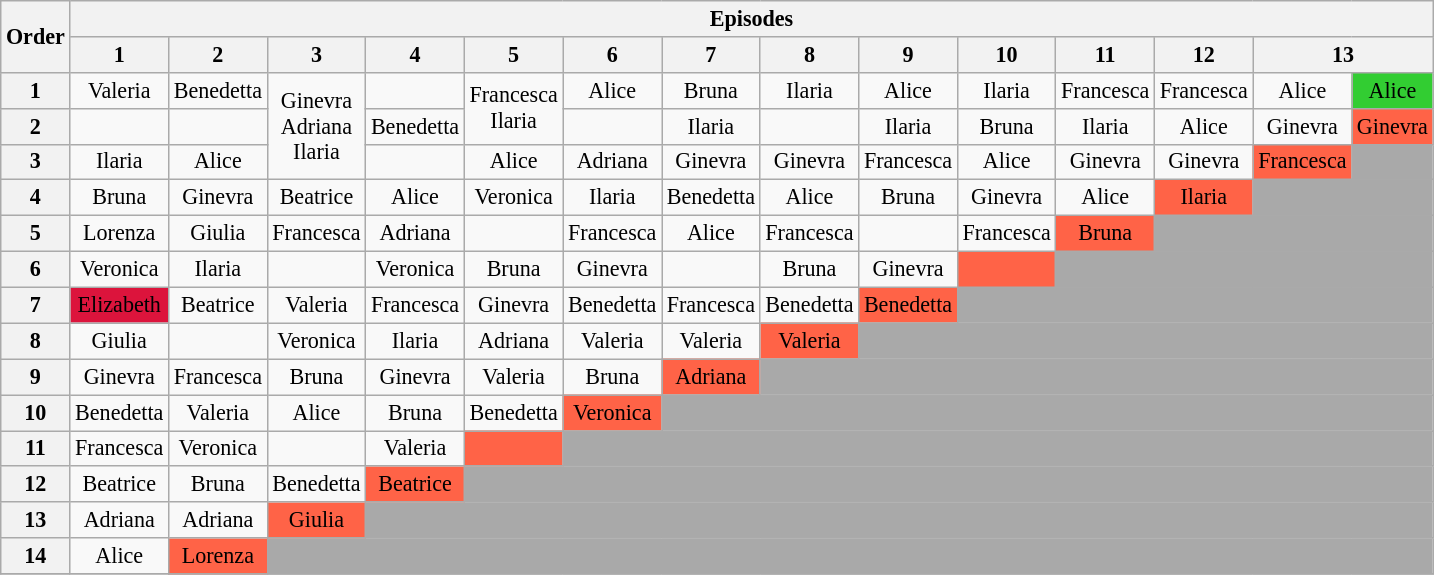<table class="wikitable" style="text-align:center; font-size:92%">
<tr>
<th rowspan=2>Order</th>
<th colspan=14>Episodes</th>
</tr>
<tr>
<th>1</th>
<th>2</th>
<th>3</th>
<th>4</th>
<th>5</th>
<th>6</th>
<th>7</th>
<th>8</th>
<th>9</th>
<th>10</th>
<th>11</th>
<th>12</th>
<th colspan="2">13</th>
</tr>
<tr>
<th>1</th>
<td>Valeria</td>
<td>Benedetta</td>
<td rowspan="3">Ginevra<br>Adriana<br>Ilaria</td>
<td></td>
<td rowspan="2">Francesca<br>Ilaria</td>
<td>Alice</td>
<td>Bruna</td>
<td>Ilaria</td>
<td>Alice</td>
<td>Ilaria</td>
<td>Francesca</td>
<td>Francesca</td>
<td>Alice</td>
<td bgcolor="limegreen">Alice</td>
</tr>
<tr>
<th>2</th>
<td></td>
<td></td>
<td>Benedetta</td>
<td></td>
<td>Ilaria</td>
<td></td>
<td>Ilaria</td>
<td>Bruna</td>
<td>Ilaria</td>
<td>Alice</td>
<td>Ginevra</td>
<td bgcolor="tomato">Ginevra</td>
</tr>
<tr>
<th>3</th>
<td>Ilaria</td>
<td>Alice</td>
<td></td>
<td>Alice</td>
<td>Adriana</td>
<td>Ginevra</td>
<td>Ginevra</td>
<td>Francesca</td>
<td>Alice</td>
<td>Ginevra</td>
<td>Ginevra</td>
<td bgcolor="tomato">Francesca</td>
<td bgcolor="A9A9A9"></td>
</tr>
<tr>
<th>4</th>
<td>Bruna</td>
<td>Ginevra</td>
<td>Beatrice</td>
<td>Alice</td>
<td>Veronica</td>
<td>Ilaria</td>
<td>Benedetta</td>
<td>Alice</td>
<td>Bruna</td>
<td>Ginevra</td>
<td>Alice</td>
<td bgcolor="tomato">Ilaria</td>
<td colspan=2 bgcolor="A9A9A9"></td>
</tr>
<tr>
<th>5</th>
<td>Lorenza</td>
<td>Giulia</td>
<td>Francesca</td>
<td>Adriana</td>
<td></td>
<td>Francesca</td>
<td>Alice</td>
<td>Francesca</td>
<td></td>
<td>Francesca</td>
<td bgcolor="tomato">Bruna</td>
<td colspan=3 bgcolor="A9A9A9"></td>
</tr>
<tr>
<th>6</th>
<td>Veronica</td>
<td>Ilaria</td>
<td></td>
<td>Veronica</td>
<td>Bruna</td>
<td>Ginevra</td>
<td></td>
<td>Bruna</td>
<td>Ginevra</td>
<td bgcolor="tomato" width="50"></td>
<td colspan=4 bgcolor="A9A9A9"></td>
</tr>
<tr>
<th>7</th>
<td bgcolor="crimson"><span>Elizabeth</span></td>
<td>Beatrice</td>
<td>Valeria</td>
<td>Francesca</td>
<td>Ginevra</td>
<td>Benedetta</td>
<td>Francesca</td>
<td>Benedetta</td>
<td bgcolor="tomato">Benedetta</td>
<td colspan=5 bgcolor="A9A9A9"></td>
</tr>
<tr>
<th>8</th>
<td>Giulia</td>
<td></td>
<td>Veronica</td>
<td>Ilaria</td>
<td>Adriana</td>
<td>Valeria</td>
<td>Valeria</td>
<td bgcolor="tomato">Valeria</td>
<td colspan=6 bgcolor="A9A9A9"></td>
</tr>
<tr>
<th>9</th>
<td>Ginevra</td>
<td>Francesca</td>
<td>Bruna</td>
<td>Ginevra</td>
<td>Valeria</td>
<td>Bruna</td>
<td bgcolor="tomato">Adriana</td>
<td colspan=7 bgcolor="A9A9A9"></td>
</tr>
<tr>
<th>10</th>
<td>Benedetta</td>
<td>Valeria</td>
<td>Alice</td>
<td>Bruna</td>
<td>Benedetta</td>
<td bgcolor="tomato">Veronica</td>
<td colspan=8 bgcolor="A9A9A9"></td>
</tr>
<tr>
<th>11</th>
<td>Francesca</td>
<td>Veronica</td>
<td></td>
<td>Valeria</td>
<td bgcolor="tomato"></td>
<td colspan=9 bgcolor="A9A9A9"></td>
</tr>
<tr>
<th>12</th>
<td>Beatrice</td>
<td>Bruna</td>
<td>Benedetta</td>
<td bgcolor="tomato">Beatrice</td>
<td colspan=10 bgcolor="A9A9A9"></td>
</tr>
<tr>
<th>13</th>
<td>Adriana</td>
<td>Adriana</td>
<td bgcolor="tomato">Giulia</td>
<td colspan=11 bgcolor="A9A9A9"></td>
</tr>
<tr>
<th>14</th>
<td>Alice</td>
<td bgcolor="tomato">Lorenza</td>
<td colspan=12 bgcolor="A9A9A9"></td>
</tr>
<tr>
</tr>
</table>
